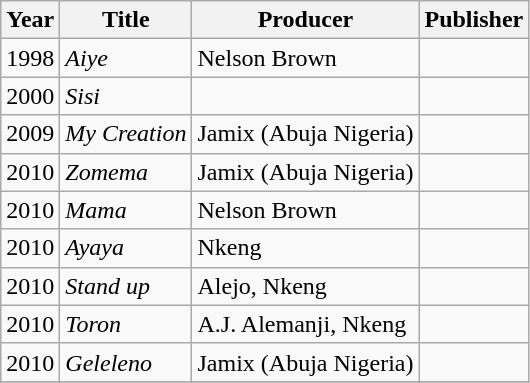<table class="wikitable">
<tr>
<th>Year</th>
<th>Title</th>
<th>Producer</th>
<th>Publisher</th>
</tr>
<tr>
<td>1998</td>
<td><em>Aiye</em></td>
<td>Nelson Brown</td>
<td></td>
</tr>
<tr>
<td>2000</td>
<td><em>Sisi</em></td>
<td></td>
<td></td>
</tr>
<tr>
<td>2009</td>
<td><em>My Creation</em></td>
<td>Jamix (Abuja Nigeria)</td>
<td></td>
</tr>
<tr>
<td>2010</td>
<td><em>Zomema</em></td>
<td>Jamix (Abuja Nigeria)</td>
<td></td>
</tr>
<tr>
<td>2010</td>
<td><em>Mama</em></td>
<td>Nelson Brown</td>
<td></td>
</tr>
<tr>
<td>2010</td>
<td><em>Ayaya</em></td>
<td>Nkeng</td>
<td></td>
</tr>
<tr>
<td>2010</td>
<td><em>Stand up</em></td>
<td>Alejo, Nkeng</td>
<td></td>
</tr>
<tr>
<td>2010</td>
<td><em>Toron</em></td>
<td>A.J. Alemanji, Nkeng</td>
<td></td>
</tr>
<tr>
<td>2010</td>
<td><em>Geleleno</em></td>
<td>Jamix (Abuja Nigeria)</td>
<td></td>
</tr>
<tr>
</tr>
</table>
